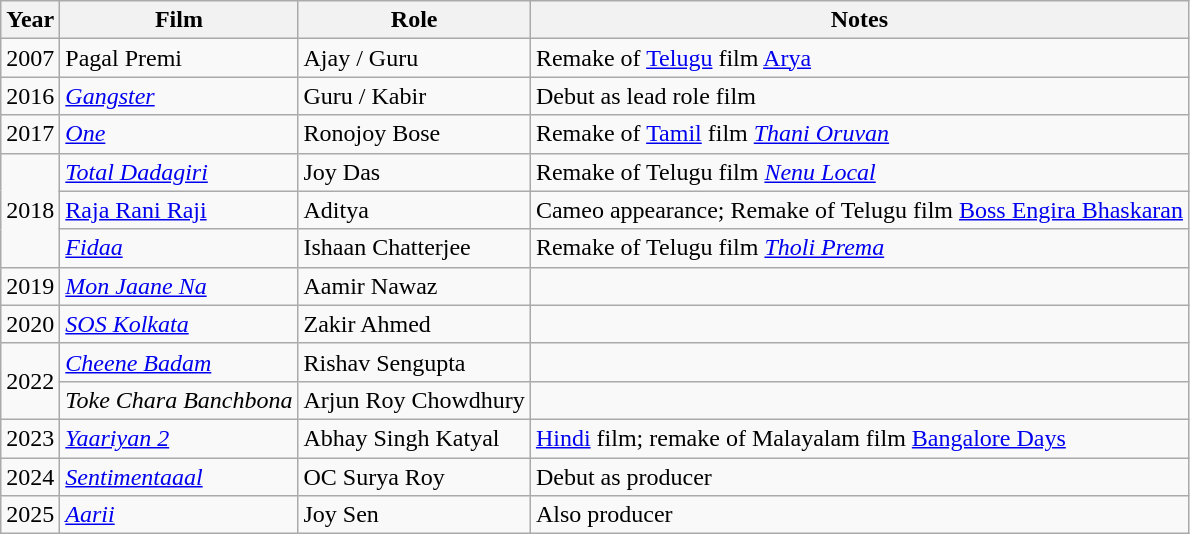<table class="wikitable sortable">
<tr>
<th>Year</th>
<th>Film</th>
<th>Role</th>
<th>Notes</th>
</tr>
<tr>
<td>2007</td>
<td>Pagal Premi</td>
<td>Ajay / Guru</td>
<td>Remake of <a href='#'>Telugu</a> film <a href='#'>Arya</a></td>
</tr>
<tr>
<td>2016</td>
<td><a href='#'><em>Gangster</em></a></td>
<td>Guru / Kabir</td>
<td>Debut as lead role film</td>
</tr>
<tr>
<td>2017</td>
<td><a href='#'><em>One</em></a></td>
<td>Ronojoy Bose</td>
<td>Remake of <a href='#'>Tamil</a> film <em><a href='#'>Thani Oruvan</a></em></td>
</tr>
<tr>
<td rowspan="3">2018</td>
<td><em><a href='#'>Total Dadagiri</a></em></td>
<td>Joy Das</td>
<td>Remake of Telugu film <em><a href='#'>Nenu Local</a></em></td>
</tr>
<tr>
<td><a href='#'>Raja Rani Raji</a></td>
<td>Aditya</td>
<td>Cameo appearance; Remake of Telugu film <a href='#'>Boss Engira Bhaskaran</a></td>
</tr>
<tr>
<td><a href='#'><em>Fidaa</em></a></td>
<td>Ishaan Chatterjee</td>
<td>Remake of Telugu film <em><a href='#'>Tholi Prema</a></em></td>
</tr>
<tr>
<td>2019</td>
<td><em><a href='#'>Mon Jaane Na</a></em></td>
<td>Aamir Nawaz</td>
<td></td>
</tr>
<tr>
<td>2020</td>
<td><em><a href='#'>SOS Kolkata</a></em></td>
<td>Zakir Ahmed</td>
<td></td>
</tr>
<tr>
<td rowspan="2">2022</td>
<td><em><a href='#'>Cheene Badam</a></em></td>
<td>Rishav Sengupta</td>
<td></td>
</tr>
<tr>
<td><em>Toke Chara Banchbona</em></td>
<td>Arjun Roy Chowdhury</td>
<td></td>
</tr>
<tr>
<td>2023</td>
<td><em><a href='#'>Yaariyan 2</a></em></td>
<td>Abhay Singh Katyal</td>
<td><a href='#'>Hindi</a> film; remake of Malayalam film <a href='#'>Bangalore Days</a></td>
</tr>
<tr>
<td>2024</td>
<td><em><a href='#'>Sentimentaaal</a></em></td>
<td>OC Surya Roy</td>
<td>Debut as producer</td>
</tr>
<tr>
<td>2025</td>
<td><em><a href='#'>Aarii</a></em></td>
<td>Joy Sen</td>
<td>Also producer</td>
</tr>
</table>
